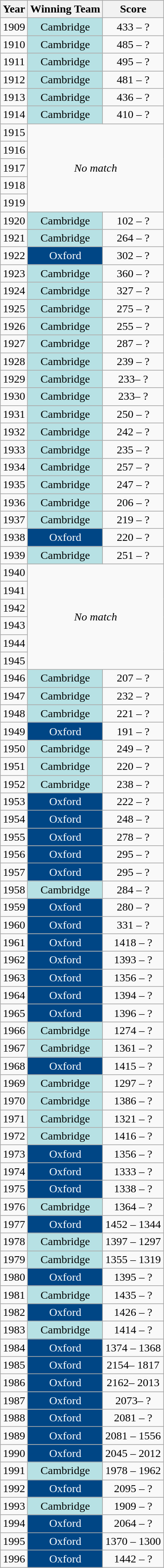<table class="wikitable sortable" style="text-align: center;">
<tr>
<th scope="col">Year</th>
<th scope="col">Winning Team</th>
<th scope="col">Score</th>
</tr>
<tr>
<td>1909</td>
<td style="background:#B7E1E4; color:#000;">Cambridge</td>
<td>433 – ?</td>
</tr>
<tr>
<td>1910</td>
<td style="background:#B7E1E4; color:#000;">Cambridge</td>
<td>485 – ?</td>
</tr>
<tr>
<td>1911</td>
<td style="background:#B7E1E4; color:#000;">Cambridge</td>
<td>495 – ?</td>
</tr>
<tr>
<td>1912</td>
<td style="background:#B7E1E4; color:#000;">Cambridge</td>
<td>481 – ?</td>
</tr>
<tr>
<td>1913</td>
<td style="background:#B7E1E4; color:#000;">Cambridge</td>
<td>436 – ?</td>
</tr>
<tr>
<td>1914</td>
<td style="background:#B7E1E4; color:#000;">Cambridge</td>
<td>410 – ?</td>
</tr>
<tr>
<td>1915</td>
<td colspan="2" rowspan="5"><em>No match</em></td>
</tr>
<tr>
<td>1916</td>
</tr>
<tr>
<td>1917</td>
</tr>
<tr>
<td>1918</td>
</tr>
<tr>
<td>1919</td>
</tr>
<tr>
<td>1920</td>
<td style="background:#B7E1E4; color:#000;">Cambridge</td>
<td>102 – ?</td>
</tr>
<tr>
<td>1921</td>
<td style="background:#B7E1E4; color:#000;">Cambridge</td>
<td>264 – ?</td>
</tr>
<tr>
<td>1922</td>
<td style="background:#004685; color:#fff;">Oxford</td>
<td>302 – ?</td>
</tr>
<tr>
<td>1923</td>
<td style="background:#B7E1E4; color:#000;">Cambridge</td>
<td>360 – ?</td>
</tr>
<tr>
<td>1924</td>
<td style="background:#B7E1E4; color:#000;">Cambridge</td>
<td>327 – ?</td>
</tr>
<tr>
<td>1925</td>
<td style="background:#B7E1E4; color:#000;">Cambridge</td>
<td>275 – ?</td>
</tr>
<tr>
<td>1926</td>
<td style="background:#B7E1E4; color:#000;">Cambridge</td>
<td>255 – ?</td>
</tr>
<tr>
<td>1927</td>
<td style="background:#B7E1E4; color:#000;">Cambridge</td>
<td>287 – ?</td>
</tr>
<tr>
<td>1928</td>
<td style="background:#B7E1E4; color:#000;">Cambridge</td>
<td>239 – ?</td>
</tr>
<tr>
<td>1929</td>
<td style="background:#B7E1E4; color:#000;">Cambridge</td>
<td>233– ?</td>
</tr>
<tr>
<td>1930</td>
<td style="background:#B7E1E4; color:#000;">Cambridge</td>
<td>233– ?</td>
</tr>
<tr>
<td>1931</td>
<td style="background:#B7E1E4; color:#000;">Cambridge</td>
<td>250 – ?</td>
</tr>
<tr>
<td>1932</td>
<td style="background:#B7E1E4; color:#000;">Cambridge</td>
<td>242 – ?</td>
</tr>
<tr>
<td>1933</td>
<td style="background:#B7E1E4; color:#000;">Cambridge</td>
<td>235 – ?</td>
</tr>
<tr>
<td>1934</td>
<td style="background:#B7E1E4; color:#000;">Cambridge</td>
<td>257 – ?</td>
</tr>
<tr>
<td>1935</td>
<td style="background:#B7E1E4; color:#000;">Cambridge</td>
<td>247 – ?</td>
</tr>
<tr>
<td>1936</td>
<td style="background:#B7E1E4; color:#000;">Cambridge</td>
<td>206 – ?</td>
</tr>
<tr>
<td>1937</td>
<td style="background:#B7E1E4; color:#000;">Cambridge</td>
<td>219 – ?</td>
</tr>
<tr>
<td>1938</td>
<td style="background:#004685; color:#fff;">Oxford</td>
<td>220 – ?</td>
</tr>
<tr>
<td>1939</td>
<td style="background:#B7E1E4; color:#000;">Cambridge</td>
<td>251 – ?</td>
</tr>
<tr>
<td>1940</td>
<td colspan="2" rowspan="6"><em>No match</em></td>
</tr>
<tr>
<td>1941</td>
</tr>
<tr>
<td>1942</td>
</tr>
<tr>
<td>1943</td>
</tr>
<tr>
<td>1944</td>
</tr>
<tr>
<td>1945</td>
</tr>
<tr>
<td>1946</td>
<td style="background:#B7E1E4; color:#000;">Cambridge</td>
<td>207 – ?</td>
</tr>
<tr>
<td>1947</td>
<td style="background:#B7E1E4; color:#000;">Cambridge</td>
<td>232 – ?</td>
</tr>
<tr>
<td>1948</td>
<td style="background:#B7E1E4; color:#000;">Cambridge</td>
<td>221 – ?</td>
</tr>
<tr>
<td>1949</td>
<td style="background:#004685; color:#fff;">Oxford</td>
<td>191 – ?</td>
</tr>
<tr>
<td>1950</td>
<td style="background:#B7E1E4; color:#000;">Cambridge</td>
<td>249 – ?</td>
</tr>
<tr>
<td>1951</td>
<td style="background:#B7E1E4; color:#000;">Cambridge</td>
<td>220 – ?</td>
</tr>
<tr>
<td>1952</td>
<td style="background:#B7E1E4; color:#000;">Cambridge</td>
<td>238 – ?</td>
</tr>
<tr>
<td>1953</td>
<td style="background:#004685; color:#fff;">Oxford</td>
<td>222 – ?</td>
</tr>
<tr>
<td>1954</td>
<td style="background:#004685; color:#fff;">Oxford</td>
<td>248 – ?</td>
</tr>
<tr>
<td>1955</td>
<td style="background:#004685; color:#fff;">Oxford</td>
<td>278 – ?</td>
</tr>
<tr>
<td>1956</td>
<td style="background:#004685; color:#fff;">Oxford</td>
<td>295 – ?</td>
</tr>
<tr>
<td>1957</td>
<td style="background:#004685; color:#fff;">Oxford</td>
<td>295 – ?</td>
</tr>
<tr>
<td>1958</td>
<td style="background:#B7E1E4; color:#000;">Cambridge</td>
<td>284 – ?</td>
</tr>
<tr>
<td>1959</td>
<td style="background:#004685; color:#fff;">Oxford</td>
<td>280 – ?</td>
</tr>
<tr>
<td>1960</td>
<td style="background:#004685; color:#fff;">Oxford</td>
<td>331 – ?</td>
</tr>
<tr>
<td>1961</td>
<td style="background:#004685; color:#fff;">Oxford</td>
<td>1418 – ?</td>
</tr>
<tr>
<td>1962</td>
<td style="background:#004685; color:#fff;">Oxford</td>
<td>1393 – ?</td>
</tr>
<tr>
<td>1963</td>
<td style="background:#004685; color:#fff;">Oxford</td>
<td>1356 – ?</td>
</tr>
<tr>
<td>1964</td>
<td style="background:#004685; color:#fff;">Oxford</td>
<td>1394 – ?</td>
</tr>
<tr>
<td>1965</td>
<td style="background:#004685; color:#fff;">Oxford</td>
<td>1396 – ?</td>
</tr>
<tr>
<td>1966</td>
<td style="background:#B7E1E4; color:#000;">Cambridge</td>
<td>1274 – ?</td>
</tr>
<tr>
<td>1967</td>
<td style="background:#B7E1E4; color:#000;">Cambridge</td>
<td>1361 – ?</td>
</tr>
<tr>
<td>1968</td>
<td style="background:#004685; color:#fff;">Oxford</td>
<td>1415 – ?</td>
</tr>
<tr>
<td>1969</td>
<td style="background:#B7E1E4; color:#000;">Cambridge</td>
<td>1297 – ?</td>
</tr>
<tr>
<td>1970</td>
<td style="background:#B7E1E4; color:#000;">Cambridge</td>
<td>1386 – ?</td>
</tr>
<tr>
<td>1971</td>
<td style="background:#B7E1E4; color:#000;">Cambridge</td>
<td>1321 – ?</td>
</tr>
<tr>
<td>1972</td>
<td style="background:#B7E1E4; color:#000;">Cambridge</td>
<td>1416 – ?</td>
</tr>
<tr>
<td>1973</td>
<td style="background:#004685; color:#fff;">Oxford</td>
<td>1356 – ?</td>
</tr>
<tr>
<td>1974</td>
<td style="background:#004685; color:#fff;">Oxford</td>
<td>1333 – ?</td>
</tr>
<tr>
<td>1975</td>
<td style="background:#004685; color:#fff;">Oxford</td>
<td>1338 – ?</td>
</tr>
<tr>
<td>1976</td>
<td style="background:#B7E1E4; color:#000;">Cambridge</td>
<td>1364 – ?</td>
</tr>
<tr>
<td>1977</td>
<td style="background:#004685; color:#fff;">Oxford</td>
<td>1452 – 1344</td>
</tr>
<tr>
<td>1978</td>
<td style="background:#B7E1E4; color:#000;">Cambridge</td>
<td>1397 – 1297</td>
</tr>
<tr>
<td>1979</td>
<td style="background:#B7E1E4; color:#000;">Cambridge</td>
<td>1355 – 1319</td>
</tr>
<tr>
<td>1980</td>
<td style="background:#004685; color:#fff;">Oxford</td>
<td>1395 – ?</td>
</tr>
<tr>
<td>1981</td>
<td style="background:#B7E1E4; color:#000;">Cambridge</td>
<td>1435 – ?</td>
</tr>
<tr>
<td>1982</td>
<td style="background:#004685; color:#fff;">Oxford</td>
<td>1426 – ?</td>
</tr>
<tr>
<td>1983</td>
<td style="background:#B7E1E4; color:#000;">Cambridge</td>
<td>1414 – ?</td>
</tr>
<tr>
<td>1984</td>
<td style="background:#004685; color:#fff;">Oxford</td>
<td>1374 – 1368</td>
</tr>
<tr>
<td>1985</td>
<td style="background:#004685; color:#fff;">Oxford</td>
<td>2154– 1817</td>
</tr>
<tr>
<td>1986</td>
<td style="background:#004685; color:#fff;">Oxford</td>
<td>2162– 2013</td>
</tr>
<tr>
<td>1987</td>
<td style="background:#004685; color:#fff;">Oxford</td>
<td>2073– ?</td>
</tr>
<tr>
<td>1988</td>
<td style="background:#004685; color:#fff;">Oxford</td>
<td>2081 – ?</td>
</tr>
<tr>
<td>1989</td>
<td style="background:#004685; color:#fff;">Oxford</td>
<td>2081 – 1556</td>
</tr>
<tr>
<td>1990</td>
<td style="background:#004685; color:#fff;">Oxford</td>
<td>2045 – 2012</td>
</tr>
<tr>
<td>1991</td>
<td style="background:#B7E1E4; color:#000;">Cambridge</td>
<td>1978 – 1962</td>
</tr>
<tr>
<td>1992</td>
<td style="background:#004685; color:#fff;">Oxford</td>
<td>2095 – ?</td>
</tr>
<tr>
<td>1993</td>
<td style="background:#B7E1E4; color:#000;">Cambridge</td>
<td>1909 – ?</td>
</tr>
<tr>
<td>1994</td>
<td style="background:#004685; color:#fff;">Oxford</td>
<td>2064 – ?</td>
</tr>
<tr>
<td>1995</td>
<td style="background:#004685; color:#fff;">Oxford</td>
<td>1370 – 1300</td>
</tr>
<tr>
<td>1996</td>
<td style="background:#004685; color:#fff;">Oxford</td>
<td>1442 – ?</td>
</tr>
</table>
